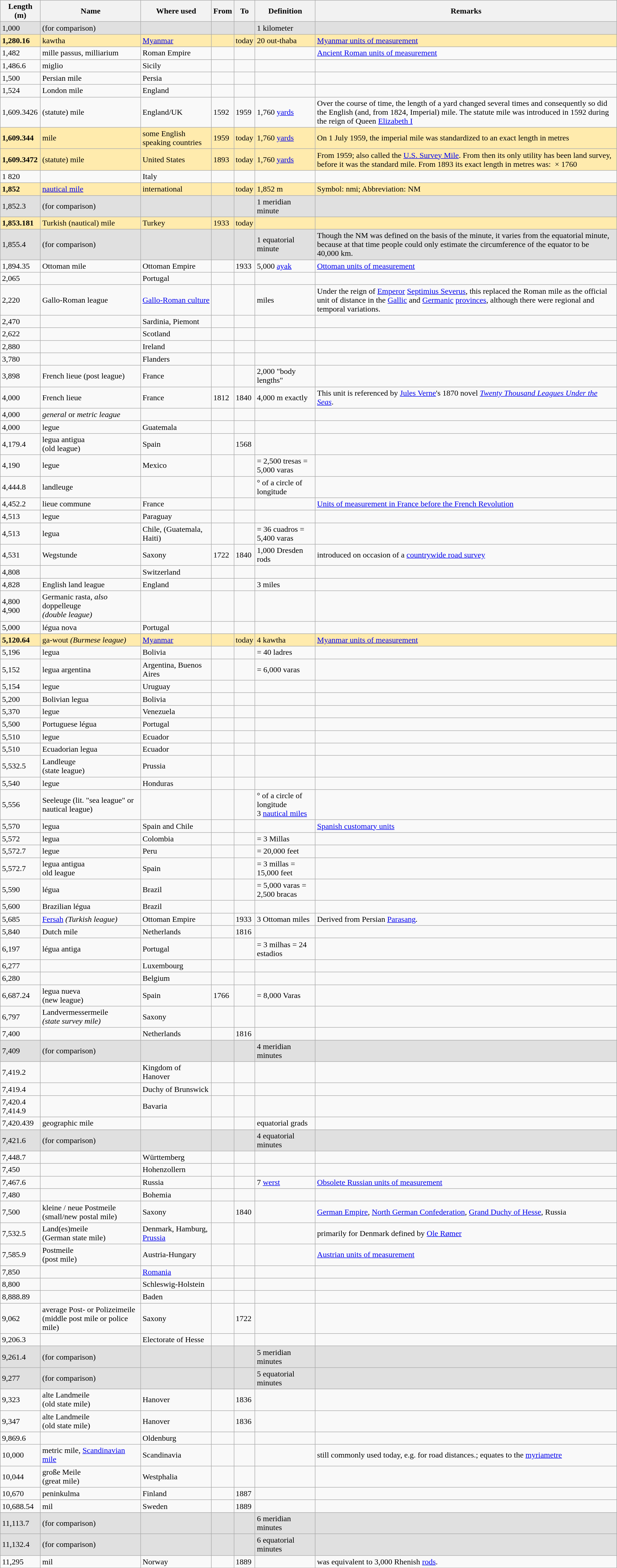<table class="wikitable sortable">
<tr>
<th>Length (m)</th>
<th>Name</th>
<th>Where used</th>
<th>From</th>
<th>To</th>
<th>Definition</th>
<th>Remarks</th>
</tr>
<tr style="background: #E0E0E0">
<td>1,000</td>
<td>(for comparison)</td>
<td></td>
<td></td>
<td></td>
<td>1 kilometer</td>
<td></td>
</tr>
<tr style="background: #FFEBAD">
<td><strong>1,280.16</strong></td>
<td>kawtha</td>
<td><a href='#'>Myanmar</a></td>
<td></td>
<td>today</td>
<td>20 out-thaba</td>
<td><a href='#'>Myanmar units of measurement</a></td>
</tr>
<tr>
<td>1,482</td>
<td>mille passus, milliarium</td>
<td>Roman Empire</td>
<td></td>
<td></td>
<td></td>
<td><a href='#'>Ancient Roman units of measurement</a></td>
</tr>
<tr>
<td>1,486.6</td>
<td>miglio</td>
<td>Sicily</td>
<td></td>
<td></td>
<td></td>
<td></td>
</tr>
<tr>
<td>1,500</td>
<td>Persian mile</td>
<td>Persia</td>
<td></td>
<td></td>
<td></td>
<td></td>
</tr>
<tr>
<td>1,524</td>
<td>London mile</td>
<td>England</td>
<td></td>
<td></td>
<td></td>
<td></td>
</tr>
<tr>
<td>1,609.3426</td>
<td>(statute) mile</td>
<td>England/UK</td>
<td>1592</td>
<td>1959</td>
<td>1,760 <a href='#'>yards</a></td>
<td>Over the course of time, the length of a yard changed several times and consequently so did the English (and, from 1824, Imperial) mile. The statute mile was introduced in 1592 during the reign of Queen <a href='#'>Elizabeth I</a></td>
</tr>
<tr style="background: #FFEBAD">
<td><strong>1,609.344</strong></td>
<td>mile</td>
<td>some English speaking countries</td>
<td>1959</td>
<td>today</td>
<td>1,760 <a href='#'>yards</a></td>
<td>On 1 July 1959, the imperial mile was standardized to an exact length in metres</td>
</tr>
<tr style="background: #FFEBAD">
<td><strong>1,609.3472</strong></td>
<td>(statute) mile</td>
<td>United States</td>
<td>1893</td>
<td>today</td>
<td>1,760 <a href='#'>yards</a></td>
<td>From 1959; also called the <a href='#'>U.S. Survey Mile</a>. From then its only utility has been land survey, before it was the standard mile. From 1893 its exact length in metres was:  × 1760</td>
</tr>
<tr>
<td>1 820</td>
<td></td>
<td>Italy</td>
<td></td>
<td></td>
<td></td>
<td></td>
</tr>
<tr style="background: #FFEBAD">
<td><strong>1,852</strong></td>
<td><a href='#'>nautical mile</a></td>
<td>international</td>
<td></td>
<td>today</td>
<td>1,852 m</td>
<td>Symbol: nmi; Abbreviation: NM</td>
</tr>
<tr style="background: #E0E0E0">
<td>1,852.3</td>
<td>(for comparison)</td>
<td></td>
<td></td>
<td></td>
<td>1 meridian minute</td>
<td></td>
</tr>
<tr style="background: #FFEBAD">
<td><strong>1,853.181</strong></td>
<td>Turkish (nautical) mile</td>
<td>Turkey</td>
<td>1933</td>
<td>today</td>
<td></td>
<td></td>
</tr>
<tr style="background: #E0E0E0">
<td>1,855.4</td>
<td>(for comparison)</td>
<td></td>
<td></td>
<td></td>
<td>1 equatorial minute</td>
<td>Though the NM was defined on the basis of the minute, it varies from the equatorial minute, because at that time people could only estimate the circumference of the equator to be 40,000 km.</td>
</tr>
<tr>
<td>1,894.35</td>
<td>Ottoman mile</td>
<td>Ottoman Empire</td>
<td></td>
<td>1933</td>
<td>5,000 <a href='#'>ayak</a></td>
<td><a href='#'>Ottoman units of measurement</a></td>
</tr>
<tr>
<td>2,065</td>
<td></td>
<td>Portugal</td>
<td></td>
<td></td>
<td></td>
<td></td>
</tr>
<tr>
<td>2,220</td>
<td>Gallo-Roman league</td>
<td><a href='#'>Gallo-Roman culture</a></td>
<td></td>
<td></td>
<td> miles</td>
<td>Under the reign of <a href='#'>Emperor</a> <a href='#'>Septimius Severus</a>, this replaced the Roman mile as the official unit of distance in the <a href='#'>Gallic</a> and <a href='#'>Germanic</a> <a href='#'>provinces</a>, although there were regional and temporal variations.</td>
</tr>
<tr>
<td>2,470</td>
<td></td>
<td>Sardinia, Piemont</td>
<td></td>
<td></td>
<td></td>
<td></td>
</tr>
<tr>
<td>2,622</td>
<td></td>
<td>Scotland</td>
<td></td>
<td></td>
<td></td>
<td></td>
</tr>
<tr>
<td>2,880</td>
<td></td>
<td>Ireland</td>
<td></td>
<td></td>
<td></td>
<td></td>
</tr>
<tr>
<td>3,780</td>
<td></td>
<td>Flanders</td>
<td></td>
<td></td>
<td></td>
<td></td>
</tr>
<tr>
<td>3,898</td>
<td>French lieue (post league)</td>
<td>France</td>
<td></td>
<td></td>
<td>2,000 "body lengths"</td>
<td></td>
</tr>
<tr>
<td>4,000</td>
<td>French lieue</td>
<td>France</td>
<td>1812</td>
<td>1840</td>
<td>4,000 m exactly</td>
<td>This unit is referenced by <a href='#'>Jules Verne</a>'s 1870 novel <em><a href='#'>Twenty Thousand Leagues Under the Seas</a></em>.</td>
</tr>
<tr>
<td>4,000</td>
<td><em>general</em> or <em>metric league</td>
<td></td>
<td></td>
<td></td>
<td></td>
<td></td>
</tr>
<tr>
<td>4,000</td>
<td>legue</td>
<td>Guatemala</td>
<td></td>
<td></td>
<td></td>
</tr>
<tr>
<td>4,179.4</td>
<td>legua antigua<br>(old league)</td>
<td>Spain</td>
<td></td>
<td>1568</td>
<td></td>
<td></td>
</tr>
<tr>
<td>4,190</td>
<td>legue</td>
<td>Mexico</td>
<td></td>
<td></td>
<td>= 2,500 tresas = 5,000 varas</td>
<td></td>
</tr>
<tr>
<td>4,444.8</td>
<td>landleuge</td>
<td></td>
<td></td>
<td></td>
<td>° of a circle of longitude</td>
<td></td>
</tr>
<tr>
<td>4,452.2</td>
<td>lieue commune</td>
<td>France</td>
<td></td>
<td></td>
<td></td>
<td><a href='#'>Units of measurement in France before the French Revolution</a></td>
</tr>
<tr>
<td>4,513</td>
<td>legue</td>
<td>Paraguay</td>
<td></td>
<td></td>
<td></td>
<td></td>
</tr>
<tr>
<td>4,513</td>
<td>legua</td>
<td>Chile, (Guatemala, Haiti)</td>
<td></td>
<td></td>
<td>= 36 cuadros = 5,400 varas</td>
<td></td>
</tr>
<tr>
<td>4,531</td>
<td>Wegstunde</td>
<td>Saxony</td>
<td>1722</td>
<td>1840</td>
<td>1,000 Dresden rods</td>
<td>introduced on occasion of a <a href='#'>countrywide road survey</a></td>
</tr>
<tr>
<td>4,808</td>
<td></td>
<td>Switzerland</td>
<td></td>
<td></td>
<td></td>
<td></td>
</tr>
<tr>
<td>4,828</td>
<td>English </em>land league<em></td>
<td>England</td>
<td></td>
<td></td>
<td>3 miles</td>
<td></td>
</tr>
<tr>
<td>4,800<br>4,900</td>
<td>Germanic </em>rasta<em>, also </em>doppelleuge<em><br>(double league)</td>
<td></td>
<td></td>
<td></td>
<td></td>
<td></td>
</tr>
<tr>
<td>5,000</td>
<td>légua nova</td>
<td>Portugal</td>
<td></td>
<td></td>
<td></td>
<td></td>
</tr>
<tr style="background: #FFEBAD">
<td><strong>5,120.64</strong></td>
<td></em>ga-wout<em> (Burmese league)</td>
<td><a href='#'>Myanmar</a></td>
<td></td>
<td>today</td>
<td>4 kawtha</td>
<td><a href='#'>Myanmar units of measurement</a></td>
</tr>
<tr>
<td>5,196</td>
<td>legua</td>
<td>Bolivia</td>
<td></td>
<td></td>
<td>= 40 ladres</td>
<td></td>
</tr>
<tr>
<td>5,152</td>
<td>legua argentina</td>
<td>Argentina, Buenos Aires</td>
<td></td>
<td></td>
<td>= 6,000 varas</td>
<td></td>
</tr>
<tr>
<td>5,154</td>
<td>legue</td>
<td>Uruguay</td>
<td></td>
<td></td>
<td></td>
<td></td>
</tr>
<tr>
<td>5,200</td>
<td>Bolivian legua</td>
<td>Bolivia</td>
<td></td>
<td></td>
<td></td>
<td></td>
</tr>
<tr>
<td>5,370</td>
<td>legue</td>
<td>Venezuela</td>
<td></td>
<td></td>
<td></td>
<td></td>
</tr>
<tr>
<td>5,500</td>
<td>Portuguese légua</td>
<td>Portugal</td>
<td></td>
<td></td>
<td></td>
<td></td>
</tr>
<tr>
<td>5,510</td>
<td>legue</td>
<td>Ecuador</td>
<td></td>
<td></td>
<td></td>
<td></td>
</tr>
<tr>
<td>5,510</td>
<td>Ecuadorian legua</td>
<td>Ecuador</td>
<td></td>
<td></td>
<td></td>
<td></td>
</tr>
<tr>
<td>5,532.5</td>
<td>Landleuge<br>(state league)</td>
<td>Prussia</td>
<td></td>
<td></td>
<td></td>
<td></td>
</tr>
<tr>
<td>5,540</td>
<td>legue</td>
<td>Honduras</td>
<td></td>
<td></td>
<td></td>
<td></td>
</tr>
<tr>
<td>5,556</td>
<td>Seeleuge (lit. "sea league" or nautical league)</td>
<td></td>
<td></td>
<td></td>
<td>° of a circle of longitude<br>3 <a href='#'>nautical miles</a></td>
<td></td>
</tr>
<tr>
<td>5,570</td>
<td>legua</td>
<td>Spain and Chile</td>
<td></td>
<td></td>
<td></td>
<td><a href='#'>Spanish customary units</a></td>
</tr>
<tr>
<td>5,572</td>
<td>legua</td>
<td>Colombia</td>
<td></td>
<td></td>
<td>= 3 Millas</td>
<td></td>
</tr>
<tr>
<td>5,572.7</td>
<td>legue</td>
<td>Peru</td>
<td></td>
<td></td>
<td>= 20,000 feet</td>
<td></td>
</tr>
<tr>
<td>5,572.7</td>
<td>legua antigua<br>old league</td>
<td>Spain</td>
<td></td>
<td></td>
<td>= 3 millas = 15,000 feet</td>
<td></td>
</tr>
<tr>
<td>5,590</td>
<td>légua</td>
<td>Brazil</td>
<td></td>
<td></td>
<td>= 5,000 varas = 2,500 bracas</td>
<td></td>
</tr>
<tr>
<td>5,600</td>
<td>Brazilian légua</td>
<td>Brazil</td>
<td></td>
<td></td>
<td></td>
<td></td>
</tr>
<tr>
<td>5,685</td>
<td></em><a href='#'>Fersah</a><em> (Turkish league)</td>
<td>Ottoman Empire</td>
<td></td>
<td>1933</td>
<td>3 Ottoman miles</td>
<td>Derived from Persian </em><a href='#'>Parasang</a><em>.</td>
</tr>
<tr>
<td>5,840</td>
<td>Dutch mile</td>
<td>Netherlands</td>
<td></td>
<td>1816</td>
<td></td>
<td></td>
</tr>
<tr>
<td>6,197</td>
<td>légua antiga</td>
<td>Portugal</td>
<td></td>
<td></td>
<td>= 3 milhas = 24 estadios</td>
<td></td>
</tr>
<tr>
<td>6,277</td>
<td></td>
<td>Luxembourg</td>
<td></td>
<td></td>
<td></td>
<td></td>
</tr>
<tr>
<td>6,280</td>
<td></td>
<td>Belgium</td>
<td></td>
<td></td>
<td></td>
<td></td>
</tr>
<tr>
<td>6,687.24</td>
<td>legua nueva<br>(new league)</td>
<td>Spain</td>
<td>1766</td>
<td></td>
<td>= 8,000 Varas</td>
<td></td>
</tr>
<tr>
<td>6,797</td>
<td></em>Landvermessermeile<em><br>(state survey mile)</td>
<td>Saxony</td>
<td></td>
<td></td>
<td></td>
<td></td>
</tr>
<tr>
<td>7,400</td>
<td></td>
<td>Netherlands</td>
<td></td>
<td>1816</td>
<td></td>
<td></td>
</tr>
<tr style="background: #E0E0E0">
<td>7,409</td>
<td>(for comparison)</td>
<td></td>
<td></td>
<td></td>
<td>4 meridian minutes</td>
<td></td>
</tr>
<tr>
<td>7,419.2</td>
<td></td>
<td>Kingdom of Hanover</td>
<td></td>
<td></td>
<td></td>
<td></td>
</tr>
<tr>
<td>7,419.4</td>
<td></td>
<td>Duchy of Brunswick</td>
<td></td>
<td></td>
<td></td>
<td></td>
</tr>
<tr>
<td>7,420.4<br>7,414.9</td>
<td></td>
<td>Bavaria</td>
<td></td>
<td></td>
<td></td>
<td></td>
</tr>
<tr>
<td>7,420.439</td>
<td>geographic mile</td>
<td></td>
<td></td>
<td></td>
<td> equatorial grads</td>
<td></td>
</tr>
<tr style="background: #E0E0E0">
<td>7,421.6</td>
<td>(for comparison)</td>
<td></td>
<td></td>
<td></td>
<td>4 equatorial minutes</td>
<td></td>
</tr>
<tr>
<td>7,448.7</td>
<td></td>
<td>Württemberg</td>
<td></td>
<td></td>
<td></td>
<td></td>
</tr>
<tr>
<td>7,450</td>
<td></td>
<td>Hohenzollern</td>
<td></td>
<td></td>
<td></td>
<td></td>
</tr>
<tr>
<td>7,467.6</td>
<td></td>
<td>Russia</td>
<td></td>
<td></td>
<td>7 <a href='#'>werst</a></td>
<td><a href='#'>Obsolete Russian units of measurement</a></td>
</tr>
<tr>
<td>7,480</td>
<td></td>
<td>Bohemia</td>
<td></td>
<td></td>
<td></td>
<td></td>
</tr>
<tr>
<td>7,500</td>
<td>kleine / neue Postmeile<br>(small/new postal mile)</td>
<td>Saxony</td>
<td></td>
<td>1840</td>
<td></td>
<td><a href='#'>German Empire</a>, <a href='#'>North German Confederation</a>, <a href='#'>Grand Duchy of Hesse</a>, Russia</td>
</tr>
<tr>
<td>7,532.5</td>
<td>Land(es)meile<br>(German state mile)</td>
<td>Denmark, Hamburg, <a href='#'>Prussia</a></td>
<td></td>
<td></td>
<td></td>
<td>primarily for Denmark defined by <a href='#'>Ole Rømer</a></td>
</tr>
<tr>
<td>7,585.9</td>
<td>Postmeile<br>(post mile)</td>
<td>Austria-Hungary</td>
<td></td>
<td></td>
<td></td>
<td><a href='#'>Austrian units of measurement</a></td>
</tr>
<tr>
<td>7,850</td>
<td></td>
<td><a href='#'>Romania</a></td>
<td></td>
<td></td>
<td></td>
<td></td>
</tr>
<tr>
<td>8,800</td>
<td></td>
<td>Schleswig-Holstein</td>
<td></td>
<td></td>
<td></td>
<td></td>
</tr>
<tr>
<td>8,888.89 </td>
<td></td>
<td>Baden</td>
<td></td>
<td></td>
<td></td>
<td></td>
</tr>
<tr>
<td>9,062</td>
<td>average Post- or Polizeimeile<br>(middle post mile or police mile)</td>
<td>Saxony</td>
<td></td>
<td>1722</td>
<td></td>
<td></td>
</tr>
<tr>
<td>9,206.3 </td>
<td></td>
<td>Electorate of Hesse</td>
<td></td>
<td></td>
<td></td>
<td></td>
</tr>
<tr style="background: #E0E0E0">
<td>9,261.4</td>
<td>(for comparison)</td>
<td></td>
<td></td>
<td></td>
<td>5 meridian minutes</td>
<td></td>
</tr>
<tr style="background: #E0E0E0">
<td>9,277</td>
<td>(for comparison)</td>
<td></td>
<td></td>
<td></td>
<td>5 equatorial minutes</td>
<td></td>
</tr>
<tr>
<td>9,323</td>
<td>alte Landmeile<br>(old state mile)</td>
<td>Hanover</td>
<td></td>
<td>1836</td>
<td></td>
<td></td>
</tr>
<tr>
<td>9,347</td>
<td>alte Landmeile<br>(old state mile)</td>
<td>Hanover</td>
<td></td>
<td>1836</td>
<td></td>
<td></td>
</tr>
<tr>
<td>9,869.6</td>
<td></td>
<td>Oldenburg</td>
<td></td>
<td></td>
<td></td>
<td></td>
</tr>
<tr>
<td>10,000</td>
<td>metric mile, <a href='#'>Scandinavian mile</a></td>
<td>Scandinavia</td>
<td></td>
<td></td>
<td></td>
<td>still commonly used today, e.g. for road distances.; equates to the <a href='#'>myriametre</a></td>
</tr>
<tr>
<td>10,044</td>
<td>große Meile<br>(great mile)</td>
<td>Westphalia</td>
<td></td>
<td></td>
<td></td>
<td></td>
</tr>
<tr>
<td>10,670</td>
<td>peninkulma</td>
<td>Finland</td>
<td></td>
<td>1887</td>
<td></td>
<td></td>
</tr>
<tr>
<td>10,688.54</td>
<td>mil</td>
<td>Sweden</td>
<td></td>
<td>1889</td>
<td></td>
<td></td>
</tr>
<tr style="background: #E0E0E0">
<td>11,113.7</td>
<td>(for comparison)</td>
<td></td>
<td></td>
<td></td>
<td>6 meridian minutes</td>
<td></td>
</tr>
<tr style="background: #E0E0E0">
<td>11,132.4</td>
<td>(for comparison)</td>
<td></td>
<td></td>
<td></td>
<td>6 equatorial minutes</td>
<td></td>
</tr>
<tr>
<td>11,295</td>
<td>mil</td>
<td>Norway</td>
<td></td>
<td>1889</td>
<td></td>
<td>was equivalent to 3,000 Rhenish <a href='#'>rods</a>.</td>
</tr>
</table>
